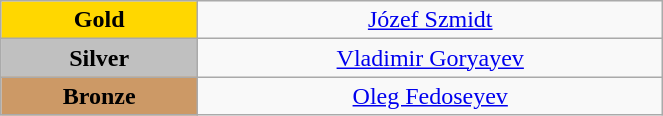<table class="wikitable" style="text-align:center; " width="35%">
<tr>
<td bgcolor="gold"><strong>Gold</strong></td>
<td><a href='#'>Józef Szmidt</a><br>  <small><em></em></small></td>
</tr>
<tr>
<td bgcolor="silver"><strong>Silver</strong></td>
<td><a href='#'>Vladimir Goryayev</a><br>  <small><em></em></small></td>
</tr>
<tr>
<td bgcolor="CC9966"><strong>Bronze</strong></td>
<td><a href='#'>Oleg Fedoseyev</a><br>  <small><em></em></small></td>
</tr>
</table>
